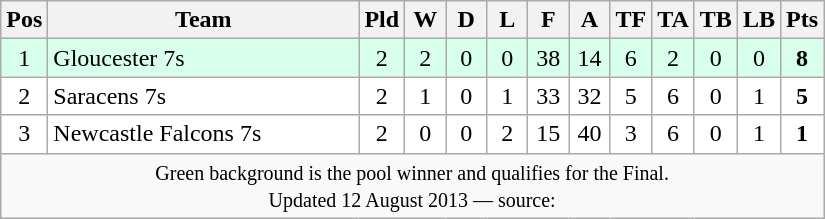<table class="wikitable" style="text-align: center;">
<tr>
<th width="20">Pos</th>
<th width="200">Team</th>
<th width="20">Pld</th>
<th width="20">W</th>
<th width="20">D</th>
<th width="20">L</th>
<th width="20">F</th>
<th width="20">A</th>
<th width="20">TF</th>
<th width="20">TA</th>
<th width="20">TB</th>
<th width="20">LB</th>
<th width="20">Pts</th>
</tr>
<tr bgcolor=#d8ffeb>
<td>1</td>
<td align=left>Gloucester 7s</td>
<td>2</td>
<td>2</td>
<td>0</td>
<td>0</td>
<td>38</td>
<td>14</td>
<td>6</td>
<td>2</td>
<td>0</td>
<td>0</td>
<td><strong>8</strong></td>
</tr>
<tr bgcolor=#ffffff>
<td>2</td>
<td align=left>Saracens 7s</td>
<td>2</td>
<td>1</td>
<td>0</td>
<td>1</td>
<td>33</td>
<td>32</td>
<td>5</td>
<td>6</td>
<td>0</td>
<td>1</td>
<td><strong>5</strong></td>
</tr>
<tr bgcolor=#ffffff>
<td>3</td>
<td align=left>Newcastle Falcons 7s</td>
<td>2</td>
<td>0</td>
<td>0</td>
<td>2</td>
<td>15</td>
<td>40</td>
<td>3</td>
<td>6</td>
<td>0</td>
<td>1</td>
<td><strong>1</strong></td>
</tr>
<tr align=center>
<td colspan="13" style="border:0px"><small>Green background is the pool winner and qualifies for the Final.<br>Updated 12 August 2013 — source: </small></td>
</tr>
</table>
